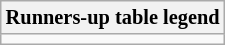<table class=wikitable style=font-size:85%>
<tr>
<th scope=col>Runners-up table legend</th>
</tr>
<tr>
<td></td>
</tr>
</table>
